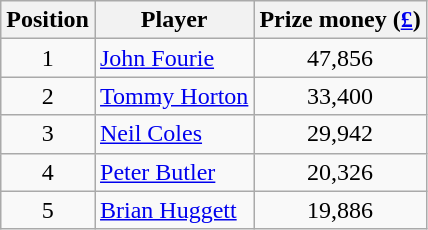<table class=wikitable>
<tr>
<th>Position</th>
<th>Player</th>
<th>Prize money (<a href='#'>£</a>)</th>
</tr>
<tr>
<td align=center>1</td>
<td> <a href='#'>John Fourie</a></td>
<td align=center>47,856</td>
</tr>
<tr>
<td align=center>2</td>
<td> <a href='#'>Tommy Horton</a></td>
<td align=center>33,400</td>
</tr>
<tr>
<td align=center>3</td>
<td> <a href='#'>Neil Coles</a></td>
<td align=center>29,942</td>
</tr>
<tr>
<td align=center>4</td>
<td> <a href='#'>Peter Butler</a></td>
<td align=center>20,326</td>
</tr>
<tr>
<td align=center>5</td>
<td> <a href='#'>Brian Huggett</a></td>
<td align=center>19,886</td>
</tr>
</table>
